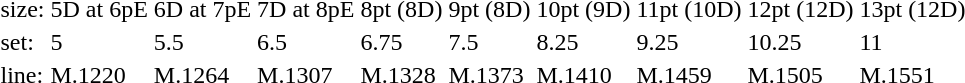<table style="margin-left:40px;">
<tr>
<td>size:</td>
<td>5D at 6pE</td>
<td>6D at 7pE</td>
<td>7D at 8pE</td>
<td>8pt (8D)</td>
<td>9pt (8D)</td>
<td>10pt (9D)</td>
<td>11pt (10D)</td>
<td>12pt (12D)</td>
<td>13pt (12D)</td>
</tr>
<tr>
<td>set:</td>
<td>5</td>
<td>5.5</td>
<td>6.5</td>
<td>6.75</td>
<td>7.5</td>
<td>8.25</td>
<td>9.25</td>
<td>10.25</td>
<td>11</td>
</tr>
<tr>
<td>line:</td>
<td>M.1220</td>
<td>M.1264</td>
<td>M.1307</td>
<td>M.1328</td>
<td>M.1373</td>
<td>M.1410</td>
<td>M.1459</td>
<td>M.1505</td>
<td>M.1551</td>
</tr>
</table>
